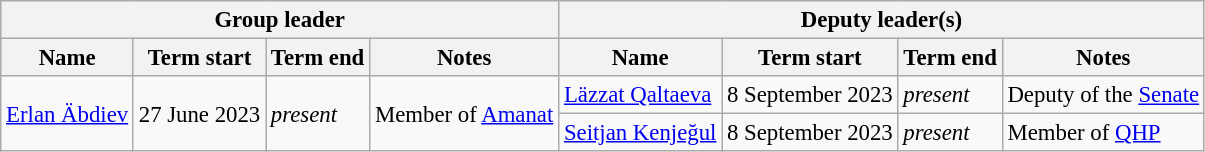<table class="wikitable" style="font-size:95%;">
<tr>
<th colspan="4">Group leader</th>
<th colspan="4">Deputy leader(s)</th>
</tr>
<tr>
<th>Name</th>
<th>Term start</th>
<th>Term end</th>
<th>Notes</th>
<th>Name</th>
<th>Term start</th>
<th>Term end</th>
<th>Notes</th>
</tr>
<tr>
<td rowspan="2"><a href='#'>Erlan Äbdiev</a></td>
<td rowspan="2">27 June 2023</td>
<td rowspan="2"><em>present</em></td>
<td rowspan="2">Member of <a href='#'>Amanat</a></td>
<td><a href='#'>Läzzat Qaltaeva</a></td>
<td>8 September 2023</td>
<td><em>present</em></td>
<td>Deputy of the <a href='#'>Senate</a></td>
</tr>
<tr>
<td><a href='#'>Seitjan Kenjeğul</a></td>
<td>8 September 2023</td>
<td><em>present</em></td>
<td>Member of <a href='#'>QHP</a></td>
</tr>
</table>
